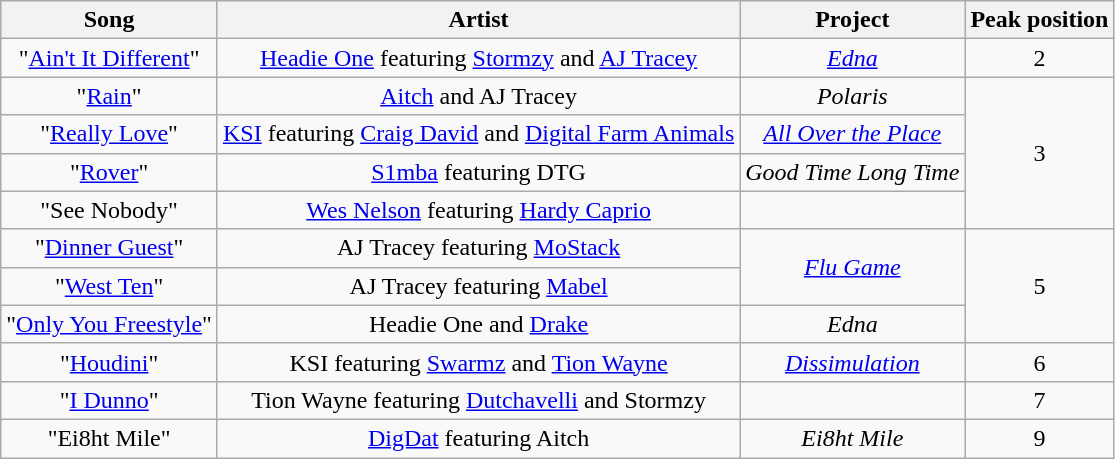<table class="wikitable sortable plainrowheaders" style="text-align:center;">
<tr>
<th scope="col">Song</th>
<th scope="col">Artist</th>
<th scope="col">Project</th>
<th scope="col">Peak position</th>
</tr>
<tr>
<td>"<a href='#'>Ain't It Different</a>"</td>
<td><a href='#'>Headie One</a> featuring <a href='#'>Stormzy</a> and <a href='#'>AJ Tracey</a></td>
<td><em><a href='#'>Edna</a></em></td>
<td>2</td>
</tr>
<tr>
<td>"<a href='#'>Rain</a>"</td>
<td><a href='#'>Aitch</a> and AJ Tracey</td>
<td><em>Polaris</em></td>
<td rowspan="4">3</td>
</tr>
<tr>
<td>"<a href='#'>Really Love</a>"</td>
<td><a href='#'>KSI</a> featuring <a href='#'>Craig David</a> and <a href='#'>Digital Farm Animals</a></td>
<td><em><a href='#'>All Over the Place</a></em></td>
</tr>
<tr>
<td>"<a href='#'>Rover</a>"</td>
<td><a href='#'>S1mba</a> featuring DTG</td>
<td><em>Good Time Long Time</em></td>
</tr>
<tr>
<td>"See Nobody"</td>
<td><a href='#'>Wes Nelson</a> featuring <a href='#'>Hardy Caprio</a></td>
<td></td>
</tr>
<tr>
<td>"<a href='#'>Dinner Guest</a>"</td>
<td>AJ Tracey featuring <a href='#'>MoStack</a></td>
<td rowspan="2"><em><a href='#'>Flu Game</a></em></td>
<td rowspan="3">5</td>
</tr>
<tr>
<td>"<a href='#'>West Ten</a>"</td>
<td>AJ Tracey featuring <a href='#'>Mabel</a></td>
</tr>
<tr>
<td>"<a href='#'>Only You Freestyle</a>"</td>
<td>Headie One and <a href='#'>Drake</a></td>
<td><em>Edna</em></td>
</tr>
<tr>
<td>"<a href='#'>Houdini</a>"</td>
<td>KSI featuring <a href='#'>Swarmz</a> and <a href='#'>Tion Wayne</a></td>
<td><em><a href='#'>Dissimulation</a></em></td>
<td>6</td>
</tr>
<tr>
<td>"<a href='#'>I Dunno</a>"</td>
<td>Tion Wayne featuring <a href='#'>Dutchavelli</a> and Stormzy</td>
<td></td>
<td>7</td>
</tr>
<tr>
<td>"Ei8ht Mile"</td>
<td><a href='#'>DigDat</a> featuring Aitch</td>
<td><em>Ei8ht Mile</em></td>
<td>9</td>
</tr>
</table>
